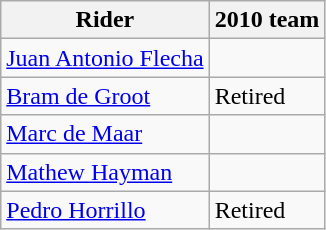<table class="wikitable">
<tr>
<th>Rider</th>
<th>2010 team</th>
</tr>
<tr>
<td><a href='#'>Juan Antonio Flecha</a></td>
<td></td>
</tr>
<tr>
<td><a href='#'>Bram de Groot</a></td>
<td>Retired</td>
</tr>
<tr>
<td><a href='#'>Marc de Maar</a></td>
<td></td>
</tr>
<tr>
<td><a href='#'>Mathew Hayman</a></td>
<td></td>
</tr>
<tr>
<td><a href='#'>Pedro Horrillo</a></td>
<td>Retired</td>
</tr>
</table>
